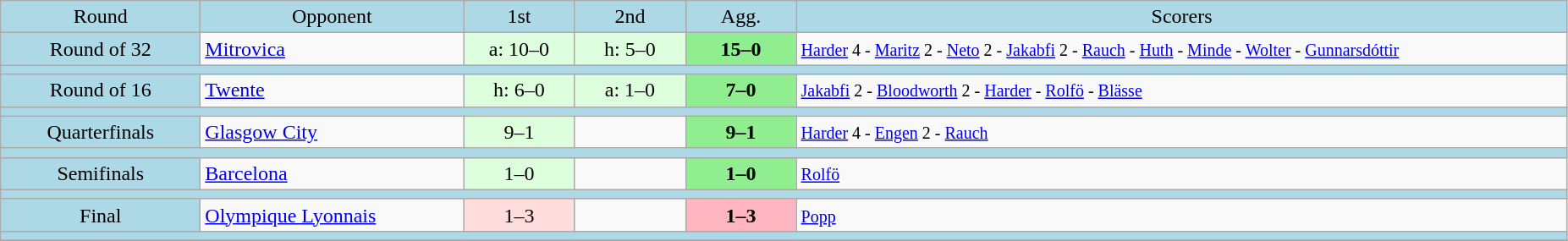<table class="wikitable" style="text-align:center">
<tr bgcolor=lightblue>
<td width=150px>Round</td>
<td width=200px>Opponent</td>
<td width=80px>1st</td>
<td width=80px>2nd</td>
<td width=80px>Agg.</td>
<td width=600px>Scorers</td>
</tr>
<tr>
<td bgcolor=lightblue>Round of 32</td>
<td align=left> <a href='#'>Mitrovica</a></td>
<td bgcolor=#ddffdd>a: 10–0</td>
<td bgcolor=#ddffdd>h: 5–0</td>
<td bgcolor=lightgreen><strong>15–0</strong></td>
<td align=left><small><a href='#'>Harder</a> 4 - <a href='#'>Maritz</a> 2 - <a href='#'>Neto</a> 2 - <a href='#'>Jakabfi</a> 2 - <a href='#'>Rauch</a> - <a href='#'>Huth</a> - <a href='#'>Minde</a> - <a href='#'>Wolter</a> - <a href='#'>Gunnarsdóttir</a></small></td>
</tr>
<tr bgcolor=lightblue>
<td colspan=6></td>
</tr>
<tr>
<td bgcolor=lightblue>Round of 16</td>
<td align=left> <a href='#'>Twente</a></td>
<td bgcolor=#ddffdd>h: 6–0</td>
<td bgcolor=#ddffdd>a: 1–0</td>
<td bgcolor=lightgreen><strong>7–0</strong></td>
<td align=left><small><a href='#'>Jakabfi</a> 2 - <a href='#'>Bloodworth</a> 2 - <a href='#'>Harder</a> - <a href='#'>Rolfö</a> - <a href='#'>Blässe</a></small></td>
</tr>
<tr bgcolor=lightblue>
<td colspan=6></td>
</tr>
<tr>
<td bgcolor=lightblue>Quarterfinals</td>
<td align=left> <a href='#'>Glasgow City</a></td>
<td bgcolor=#ddffdd>9–1</td>
<td></td>
<td bgcolor=lightgreen><strong>9–1</strong></td>
<td align=left><small><a href='#'>Harder</a> 4 - <a href='#'>Engen</a> 2 - <a href='#'>Rauch</a></small></td>
</tr>
<tr bgcolor=lightblue>
<td colspan=6></td>
</tr>
<tr>
<td bgcolor=lightblue>Semifinals</td>
<td align=left> <a href='#'>Barcelona</a></td>
<td bgcolor=#ddffdd>1–0</td>
<td></td>
<td bgcolor=lightgreen><strong>1–0</strong></td>
<td align=left><small><a href='#'>Rolfö</a></small></td>
</tr>
<tr bgcolor=lightblue>
<td colspan=6></td>
</tr>
<tr>
<td bgcolor=lightblue>Final</td>
<td align=left> <a href='#'>Olympique Lyonnais</a></td>
<td bgcolor="#ffdddd">1–3</td>
<td></td>
<td bgcolor=lightpink><strong>1–3</strong></td>
<td align=left><small><a href='#'>Popp</a></small></td>
</tr>
<tr bgcolor=lightblue>
<td colspan=6></td>
</tr>
<tr>
</tr>
</table>
